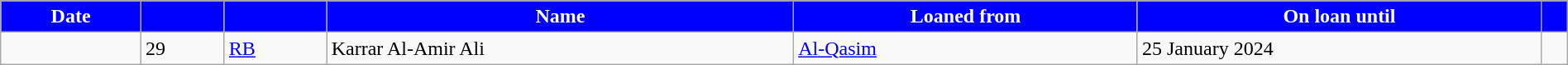<table class="wikitable sortable" style="width:100%; text-align:center; font-size:100%; text-align:left;">
<tr>
<th style="color:white; background:blue;">Date</th>
<th style="color:white; background:blue;"></th>
<th style="color:white; background:blue;"></th>
<th style="color:white; background:blue;">Name</th>
<th style="color:white; background:blue;">Loaned from</th>
<th style="color:white; background:blue;">On loan until</th>
<th style="color:white; background:blue;"></th>
</tr>
<tr>
<td></td>
<td>29</td>
<td><a href='#'>RB</a></td>
<td> Karrar Al-Amir Ali</td>
<td> <a href='#'>Al-Qasim</a></td>
<td>25 January 2024</td>
<td></td>
</tr>
</table>
